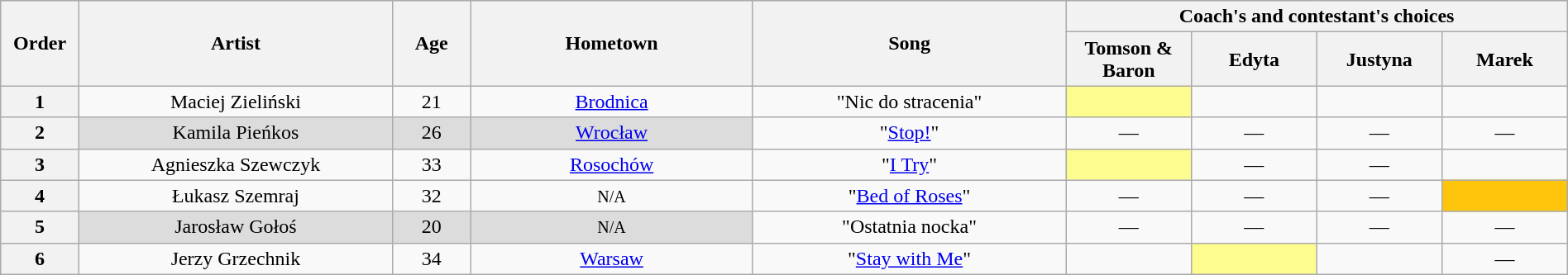<table class="wikitable" style="text-align:center; width:100%;">
<tr>
<th scope="col" rowspan="2" width="05%">Order</th>
<th scope="col" rowspan="2" width="20%">Artist</th>
<th scope="col" rowspan="2" width="05%">Age</th>
<th scope="col" rowspan="2" width="18%">Hometown</th>
<th scope="col" rowspan="2" width="20%">Song</th>
<th scope="col" colspan="4" width="32%">Coach's and contestant's choices</th>
</tr>
<tr>
<th width="08%">Tomson & Baron</th>
<th width="08%">Edyta</th>
<th width="08%">Justyna</th>
<th width="08%">Marek</th>
</tr>
<tr>
<th>1</th>
<td>Maciej Zieliński</td>
<td>21</td>
<td><a href='#'>Brodnica</a></td>
<td>"Nic do stracenia"</td>
<td style="background:#fdfc8f;"><strong></strong></td>
<td><strong></strong></td>
<td><strong></strong></td>
<td><strong></strong></td>
</tr>
<tr>
<th>2</th>
<td style="background:#DCDCDC;">Kamila Pieńkos</td>
<td style="background:#DCDCDC;">26</td>
<td style="background:#DCDCDC;"><a href='#'>Wrocław</a></td>
<td>"<a href='#'>Stop!</a>"</td>
<td>—</td>
<td>—</td>
<td>—</td>
<td>—</td>
</tr>
<tr>
<th>3</th>
<td>Agnieszka Szewczyk</td>
<td>33</td>
<td><a href='#'>Rosochów</a></td>
<td>"<a href='#'>I Try</a>"</td>
<td style="background:#fdfc8f;"><strong></strong></td>
<td>—</td>
<td>—</td>
<td><strong></strong></td>
</tr>
<tr>
<th>4</th>
<td>Łukasz Szemraj</td>
<td>32</td>
<td><small>N/A</small></td>
<td>"<a href='#'>Bed of Roses</a>"</td>
<td>—</td>
<td>—</td>
<td>—</td>
<td style="background-color:#FFC40C;"><strong></strong></td>
</tr>
<tr>
<th>5</th>
<td style="background:#DCDCDC;">Jarosław Gołoś</td>
<td style="background:#DCDCDC;">20</td>
<td style="background:#DCDCDC;"><small>N/A</small></td>
<td>"Ostatnia nocka"</td>
<td>—</td>
<td>—</td>
<td>—</td>
<td>—</td>
</tr>
<tr>
<th>6</th>
<td>Jerzy Grzechnik</td>
<td>34</td>
<td><a href='#'>Warsaw</a></td>
<td>"<a href='#'>Stay with Me</a>"</td>
<td><strong></strong></td>
<td style="background:#fdfc8f;"><strong></strong></td>
<td><strong></strong></td>
<td>—</td>
</tr>
</table>
